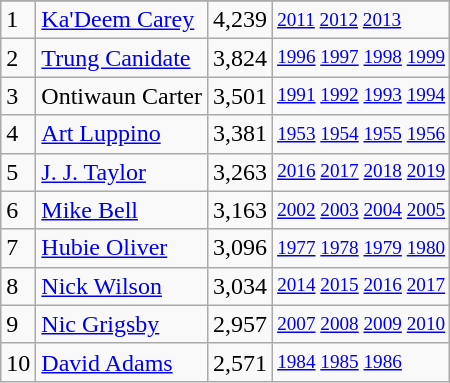<table class="wikitable">
<tr>
</tr>
<tr>
<td>1</td>
<td><a href='#'>Ka'Deem Carey</a></td>
<td>4,239</td>
<td style="font-size:80%;"><a href='#'>2011</a> <a href='#'>2012</a> <a href='#'>2013</a></td>
</tr>
<tr>
<td>2</td>
<td><a href='#'>Trung Canidate</a></td>
<td>3,824</td>
<td style="font-size:80%;"><a href='#'>1996</a> <a href='#'>1997</a> <a href='#'>1998</a> <a href='#'>1999</a></td>
</tr>
<tr>
<td>3</td>
<td>Ontiwaun Carter</td>
<td>3,501</td>
<td style="font-size:80%;"><a href='#'>1991</a> <a href='#'>1992</a> <a href='#'>1993</a> <a href='#'>1994</a></td>
</tr>
<tr>
<td>4</td>
<td><a href='#'>Art Luppino</a></td>
<td>3,381</td>
<td style="font-size:80%;"><a href='#'>1953</a> <a href='#'>1954</a> <a href='#'>1955</a> <a href='#'>1956</a></td>
</tr>
<tr>
<td>5</td>
<td><a href='#'>J. J. Taylor</a></td>
<td>3,263</td>
<td style="font-size:80%;"><a href='#'>2016</a> <a href='#'>2017</a> <a href='#'>2018</a> <a href='#'>2019</a></td>
</tr>
<tr>
<td>6</td>
<td><a href='#'>Mike Bell</a></td>
<td>3,163</td>
<td style="font-size:80%;"><a href='#'>2002</a> <a href='#'>2003</a> <a href='#'>2004</a> <a href='#'>2005</a></td>
</tr>
<tr>
<td>7</td>
<td><a href='#'>Hubie Oliver</a></td>
<td>3,096</td>
<td style="font-size:80%;"><a href='#'>1977</a> <a href='#'>1978</a> <a href='#'>1979</a> <a href='#'>1980</a></td>
</tr>
<tr>
<td>8</td>
<td><a href='#'>Nick Wilson</a></td>
<td>3,034</td>
<td style="font-size:80%;"><a href='#'>2014</a> <a href='#'>2015</a> <a href='#'>2016</a> <a href='#'>2017</a></td>
</tr>
<tr>
<td>9</td>
<td><a href='#'>Nic Grigsby</a></td>
<td>2,957</td>
<td style="font-size:80%;"><a href='#'>2007</a> <a href='#'>2008</a> <a href='#'>2009</a> <a href='#'>2010</a></td>
</tr>
<tr>
<td>10</td>
<td><a href='#'>David Adams</a></td>
<td>2,571</td>
<td style="font-size:80%;"><a href='#'>1984</a> <a href='#'>1985</a> <a href='#'>1986</a></td>
</tr>
</table>
